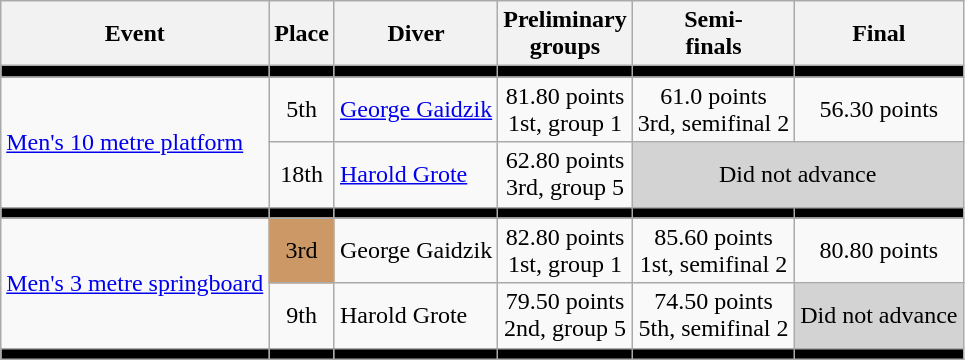<table class=wikitable>
<tr>
<th>Event</th>
<th>Place</th>
<th>Diver</th>
<th>Preliminary <br> groups</th>
<th>Semi-<br>finals</th>
<th>Final</th>
</tr>
<tr bgcolor=black>
<td></td>
<td></td>
<td></td>
<td></td>
<td></td>
<td></td>
</tr>
<tr align=center>
<td rowspan=2 align=left><a href='#'>Men's 10 metre platform</a></td>
<td>5th</td>
<td align=left><a href='#'>George Gaidzik</a></td>
<td>81.80 points <br> 1st, group 1</td>
<td>61.0 points <br> 3rd, semifinal 2</td>
<td>56.30 points</td>
</tr>
<tr align=center>
<td>18th</td>
<td align=left><a href='#'>Harold Grote</a></td>
<td>62.80 points <br> 3rd, group 5</td>
<td colspan=2 bgcolor=lightgray>Did not advance</td>
</tr>
<tr bgcolor=black>
<td></td>
<td></td>
<td></td>
<td></td>
<td></td>
<td></td>
</tr>
<tr align=center>
<td rowspan=2 align=left><a href='#'>Men's 3 metre springboard</a></td>
<td bgcolor=cc9966>3rd</td>
<td align=left>George Gaidzik</td>
<td>82.80 points <br> 1st, group 1</td>
<td>85.60 points <br> 1st, semifinal 2</td>
<td>80.80 points</td>
</tr>
<tr align=center>
<td>9th</td>
<td align=left>Harold Grote</td>
<td>79.50 points <br> 2nd, group 5</td>
<td>74.50 points <br> 5th, semifinal 2</td>
<td bgcolor=lightgray>Did not advance</td>
</tr>
<tr bgcolor=black>
<td></td>
<td></td>
<td></td>
<td></td>
<td></td>
<td></td>
</tr>
</table>
